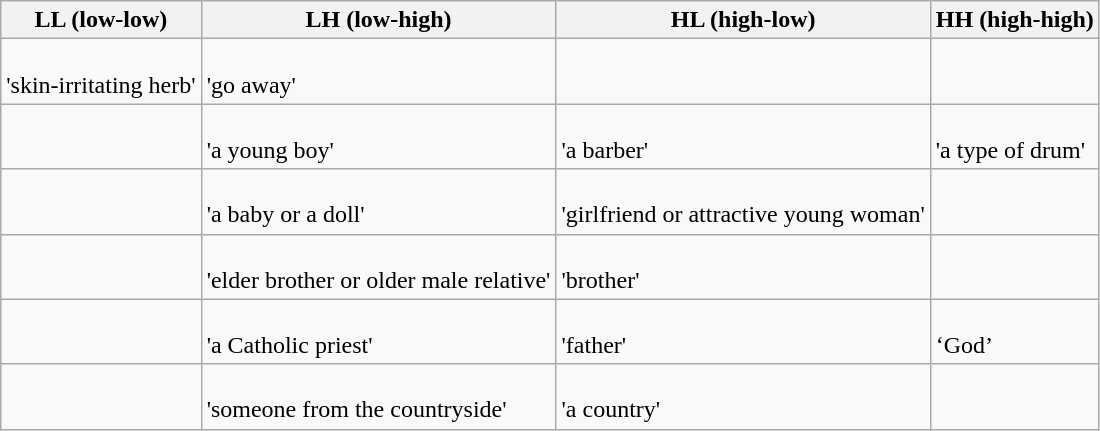<table class="wikitable">
<tr>
<th>LL (low-low)</th>
<th>LH (low-high)</th>
<th>HL (high-low)</th>
<th>HH (high-high)</th>
</tr>
<tr>
<td> <br> 'skin-irritating herb'</td>
<td> <br>  'go away'</td>
<td></td>
<td></td>
</tr>
<tr>
<td></td>
<td> <br> 'a young boy'</td>
<td> <br> 'a barber'</td>
<td> <br> 'a type of drum'</td>
</tr>
<tr>
<td></td>
<td> <br> 'a baby or a doll'</td>
<td> <br> 'girlfriend or attractive young woman'</td>
<td></td>
</tr>
<tr>
<td></td>
<td> <br> 'elder brother or older male relative'</td>
<td> <br> 'brother'</td>
<td></td>
</tr>
<tr>
<td></td>
<td> <br>  'a Catholic priest'</td>
<td>  <br> 'father'</td>
<td> <br> ‘God’</td>
</tr>
<tr>
<td></td>
<td> <br> 'someone from the countryside'</td>
<td> <br> 'a country'</td>
<td></td>
</tr>
</table>
